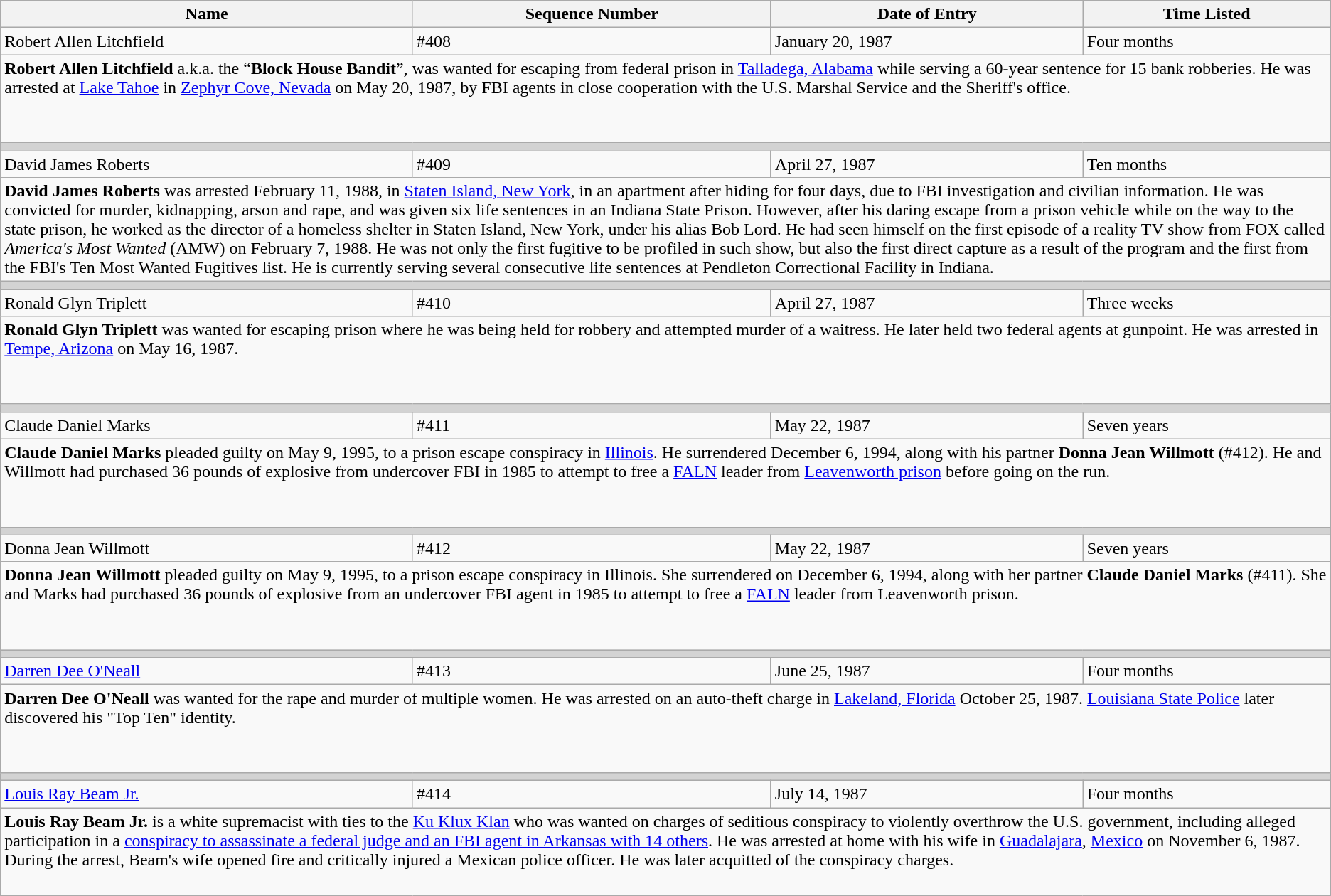<table class="wikitable">
<tr>
<th>Name</th>
<th>Sequence Number</th>
<th>Date of Entry</th>
<th>Time Listed</th>
</tr>
<tr>
<td height="10">Robert Allen Litchfield</td>
<td>#408</td>
<td>January 20, 1987</td>
<td>Four months</td>
</tr>
<tr>
<td colspan="4" valign="top" height="75"><strong>Robert Allen Litchfield</strong> a.k.a. the “<strong>Block House Bandit</strong>”, was wanted for escaping from federal prison in <a href='#'>Talladega, Alabama</a> while serving a 60-year sentence for 15 bank robberies. He was arrested at <a href='#'>Lake Tahoe</a> in <a href='#'>Zephyr Cove, Nevada</a> on May 20, 1987, by FBI agents in close cooperation with the U.S. Marshal Service and the Sheriff's office.</td>
</tr>
<tr>
<td colSpan="4" style="background-color:lightgrey;"></td>
</tr>
<tr>
<td height="10">David James Roberts</td>
<td>#409</td>
<td>April 27, 1987</td>
<td>Ten months</td>
</tr>
<tr>
<td colspan="4" valign="top" height="75"><strong>David James Roberts</strong> was arrested February 11, 1988, in <a href='#'>Staten Island, New York</a>, in an apartment after hiding for four days, due to FBI investigation and civilian information. He was convicted for murder, kidnapping, arson and rape, and was given six life sentences in an Indiana State Prison. However, after his daring escape from a prison vehicle while on the way to the state prison, he worked as the director of a homeless shelter in Staten Island, New York, under his alias Bob Lord. He had seen himself on the first episode of a reality TV show from FOX called <em>America's Most Wanted</em> (AMW) on February 7, 1988. He was not only the first fugitive to be profiled in such show, but also the first direct capture as a result of the program and the first from the FBI's Ten Most Wanted Fugitives list. He is currently serving several consecutive life sentences at Pendleton Correctional Facility in Indiana.</td>
</tr>
<tr>
<td colSpan="4" style="background-color:lightgrey;"></td>
</tr>
<tr>
<td height="10">Ronald Glyn Triplett</td>
<td>#410</td>
<td>April 27, 1987</td>
<td>Three weeks</td>
</tr>
<tr>
<td colspan="4" valign="top" height="75"><strong>Ronald Glyn Triplett</strong> was wanted for escaping prison where he was being held for robbery and attempted murder of a waitress. He later held two federal agents at gunpoint. He was arrested in <a href='#'>Tempe, Arizona</a> on May 16, 1987.</td>
</tr>
<tr>
<td colSpan="4" style="background-color:lightgrey;"></td>
</tr>
<tr>
<td height="10">Claude Daniel Marks</td>
<td>#411</td>
<td>May 22, 1987</td>
<td>Seven years</td>
</tr>
<tr>
<td colspan="4" valign="top" height="75"><strong>Claude Daniel Marks</strong> pleaded guilty on May 9, 1995, to a prison escape conspiracy in <a href='#'>Illinois</a>. He surrendered December 6, 1994, along with his partner <strong>Donna Jean Willmott</strong> (#412). He and Willmott had purchased 36 pounds of explosive from undercover FBI in 1985 to attempt to free a <a href='#'>FALN</a> leader from <a href='#'>Leavenworth prison</a> before going on the run.</td>
</tr>
<tr>
<td colSpan="4" style="background-color:lightgrey;"></td>
</tr>
<tr>
<td height="10">Donna Jean Willmott</td>
<td>#412</td>
<td>May 22, 1987</td>
<td>Seven years</td>
</tr>
<tr>
<td colspan="4" valign="top" height="75"><strong>Donna Jean Willmott</strong> pleaded guilty on May 9, 1995, to a prison escape conspiracy in Illinois. She surrendered on December 6, 1994, along with her partner <strong>Claude Daniel Marks</strong> (#411). She and Marks had purchased 36 pounds of explosive from an undercover FBI agent in 1985 to attempt to free a <a href='#'>FALN</a> leader from Leavenworth prison.</td>
</tr>
<tr>
<td colSpan="4" style="background-color:lightgrey;"></td>
</tr>
<tr>
<td height="10"><a href='#'>Darren Dee O'Neall</a></td>
<td>#413</td>
<td>June 25, 1987</td>
<td>Four months</td>
</tr>
<tr>
<td colspan="4" valign="top" height="75"><strong>Darren Dee O'Neall</strong> was wanted for the rape and murder of multiple women. He was arrested on an auto-theft charge in <a href='#'>Lakeland, Florida</a> October 25, 1987. <a href='#'>Louisiana State Police</a> later discovered his "Top Ten" identity.</td>
</tr>
<tr>
<td colSpan="4" style="background-color:lightgrey;"></td>
</tr>
<tr>
<td height="10"><a href='#'>Louis Ray Beam Jr.</a></td>
<td>#414</td>
<td>July 14, 1987</td>
<td>Four months</td>
</tr>
<tr>
<td colspan="4" valign="top" height="75"><strong>Louis Ray Beam Jr.</strong> is a white supremacist with ties to the <a href='#'>Ku Klux Klan</a> who was wanted on charges of seditious conspiracy to violently overthrow the U.S. government, including alleged participation in a <a href='#'>conspiracy to assassinate a federal judge and an FBI agent in Arkansas with 14 others</a>. He was arrested at home with his wife in <a href='#'>Guadalajara</a>, <a href='#'>Mexico</a> on November 6, 1987. During the arrest, Beam's wife opened fire and critically injured a Mexican police officer. He was later acquitted of the conspiracy charges.</td>
</tr>
</table>
